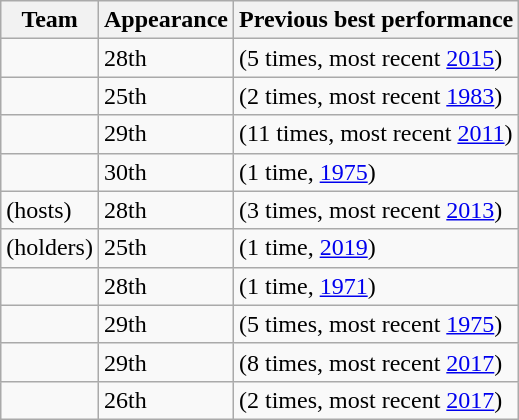<table class="wikitable sortable" style="text-align: left;">
<tr>
<th>Team</th>
<th data-sortype="number">Appearance</th>
<th>Previous best performance</th>
</tr>
<tr>
<td></td>
<td>28th</td>
<td> (5 times, most recent <a href='#'>2015</a>)</td>
</tr>
<tr>
<td></td>
<td>25th</td>
<td> (2 times, most recent <a href='#'>1983</a>)</td>
</tr>
<tr>
<td></td>
<td>29th</td>
<td> (11 times, most recent <a href='#'>2011</a>)</td>
</tr>
<tr>
<td></td>
<td>30th</td>
<td> (1 time, <a href='#'>1975</a>)</td>
</tr>
<tr>
<td> (hosts)</td>
<td>28th</td>
<td> (3 times, most recent <a href='#'>2013</a>)</td>
</tr>
<tr>
<td> (holders)</td>
<td>25th</td>
<td> (1 time, <a href='#'>2019</a>)</td>
</tr>
<tr>
<td></td>
<td>28th</td>
<td> (1 time, <a href='#'>1971</a>)</td>
</tr>
<tr>
<td></td>
<td>29th</td>
<td> (5 times, most recent <a href='#'>1975</a>)</td>
</tr>
<tr>
<td></td>
<td>29th</td>
<td> (8 times, most recent <a href='#'>2017</a>)</td>
</tr>
<tr>
<td></td>
<td>26th</td>
<td> (2 times, most recent <a href='#'>2017</a>)</td>
</tr>
</table>
